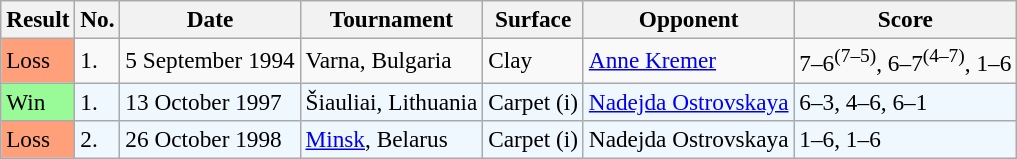<table class="sortable wikitable" style=font-size:97%>
<tr>
<th>Result</th>
<th>No.</th>
<th>Date</th>
<th>Tournament</th>
<th>Surface</th>
<th>Opponent</th>
<th class="unsortable">Score</th>
</tr>
<tr>
<td style="background:#ffa07a;">Loss</td>
<td>1.</td>
<td>5 September 1994</td>
<td>Varna, Bulgaria</td>
<td>Clay</td>
<td> <a href='#'>Anne Kremer</a></td>
<td>7–6<sup>(7–5)</sup>, 6–7<sup>(4–7)</sup>, 1–6</td>
</tr>
<tr style="background:#f0f8ff;">
<td style="background:#98fb98;">Win</td>
<td>1.</td>
<td>13 October 1997</td>
<td>Šiauliai, Lithuania</td>
<td>Carpet (i)</td>
<td> <a href='#'>Nadejda Ostrovskaya</a></td>
<td>6–3, 4–6, 6–1</td>
</tr>
<tr style="background:#f0f8ff;">
<td style="background:#ffa07a;">Loss</td>
<td>2.</td>
<td>26 October 1998</td>
<td><a href='#'>Minsk</a>, Belarus</td>
<td>Carpet (i)</td>
<td> Nadejda Ostrovskaya</td>
<td>1–6, 1–6</td>
</tr>
</table>
